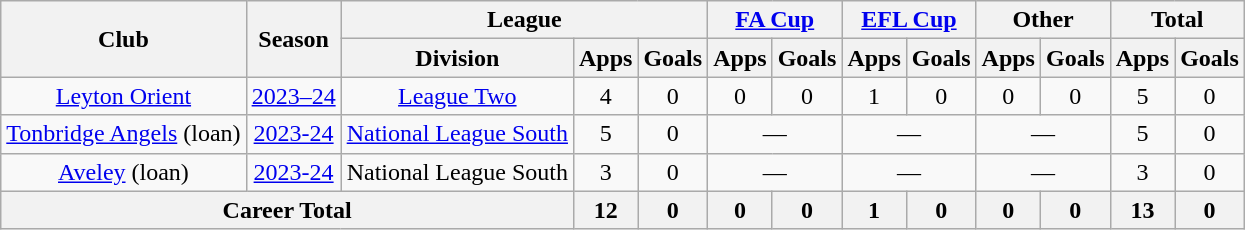<table class="wikitable" style="text-align:center">
<tr>
<th rowspan="2">Club</th>
<th rowspan="2">Season</th>
<th colspan="3">League</th>
<th colspan="2"><a href='#'>FA Cup</a></th>
<th colspan="2"><a href='#'>EFL Cup</a></th>
<th colspan="2">Other</th>
<th colspan="2">Total</th>
</tr>
<tr>
<th>Division</th>
<th>Apps</th>
<th>Goals</th>
<th>Apps</th>
<th>Goals</th>
<th>Apps</th>
<th>Goals</th>
<th>Apps</th>
<th>Goals</th>
<th>Apps</th>
<th>Goals</th>
</tr>
<tr>
<td><a href='#'>Leyton Orient</a></td>
<td><a href='#'>2023–24</a></td>
<td><a href='#'>League Two</a></td>
<td>4</td>
<td>0</td>
<td>0</td>
<td>0</td>
<td>1</td>
<td>0</td>
<td>0</td>
<td>0</td>
<td>5</td>
<td>0</td>
</tr>
<tr>
<td><a href='#'>Tonbridge Angels</a> (loan)</td>
<td><a href='#'>2023-24</a></td>
<td><a href='#'>National League South</a></td>
<td>5</td>
<td>0</td>
<td colspan="2">—</td>
<td colspan="2">—</td>
<td colspan="2">—</td>
<td>5</td>
<td>0</td>
</tr>
<tr>
<td><a href='#'>Aveley</a> (loan)</td>
<td><a href='#'>2023-24</a></td>
<td>National League South</td>
<td>3</td>
<td>0</td>
<td colspan="2">—</td>
<td colspan="2">—</td>
<td colspan="2">—</td>
<td>3</td>
<td>0</td>
</tr>
<tr>
<th colspan="3">Career Total</th>
<th>12</th>
<th>0</th>
<th>0</th>
<th>0</th>
<th>1</th>
<th>0</th>
<th>0</th>
<th>0</th>
<th>13</th>
<th>0</th>
</tr>
</table>
